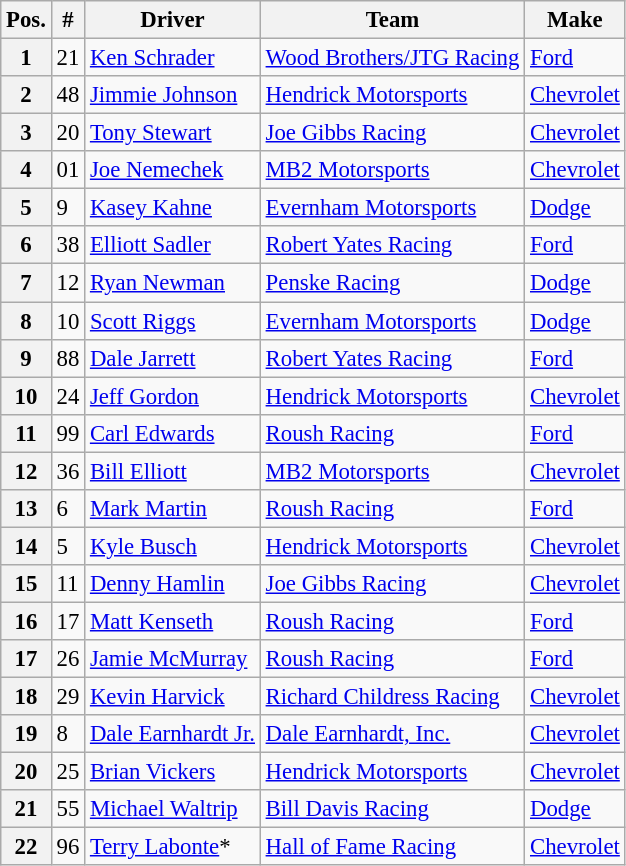<table class="wikitable" style="font-size:95%">
<tr>
<th>Pos.</th>
<th>#</th>
<th>Driver</th>
<th>Team</th>
<th>Make</th>
</tr>
<tr>
<th>1</th>
<td>21</td>
<td><a href='#'>Ken Schrader</a></td>
<td><a href='#'>Wood Brothers/JTG Racing</a></td>
<td><a href='#'>Ford</a></td>
</tr>
<tr>
<th>2</th>
<td>48</td>
<td><a href='#'>Jimmie Johnson</a></td>
<td><a href='#'>Hendrick Motorsports</a></td>
<td><a href='#'>Chevrolet</a></td>
</tr>
<tr>
<th>3</th>
<td>20</td>
<td><a href='#'>Tony Stewart</a></td>
<td><a href='#'>Joe Gibbs Racing</a></td>
<td><a href='#'>Chevrolet</a></td>
</tr>
<tr>
<th>4</th>
<td>01</td>
<td><a href='#'>Joe Nemechek</a></td>
<td><a href='#'>MB2 Motorsports</a></td>
<td><a href='#'>Chevrolet</a></td>
</tr>
<tr>
<th>5</th>
<td>9</td>
<td><a href='#'>Kasey Kahne</a></td>
<td><a href='#'>Evernham Motorsports</a></td>
<td><a href='#'>Dodge</a></td>
</tr>
<tr>
<th>6</th>
<td>38</td>
<td><a href='#'>Elliott Sadler</a></td>
<td><a href='#'>Robert Yates Racing</a></td>
<td><a href='#'>Ford</a></td>
</tr>
<tr>
<th>7</th>
<td>12</td>
<td><a href='#'>Ryan Newman</a></td>
<td><a href='#'>Penske Racing</a></td>
<td><a href='#'>Dodge</a></td>
</tr>
<tr>
<th>8</th>
<td>10</td>
<td><a href='#'>Scott Riggs</a></td>
<td><a href='#'>Evernham Motorsports</a></td>
<td><a href='#'>Dodge</a></td>
</tr>
<tr>
<th>9</th>
<td>88</td>
<td><a href='#'>Dale Jarrett</a></td>
<td><a href='#'>Robert Yates Racing</a></td>
<td><a href='#'>Ford</a></td>
</tr>
<tr>
<th>10</th>
<td>24</td>
<td><a href='#'>Jeff Gordon</a></td>
<td><a href='#'>Hendrick Motorsports</a></td>
<td><a href='#'>Chevrolet</a></td>
</tr>
<tr>
<th>11</th>
<td>99</td>
<td><a href='#'>Carl Edwards</a></td>
<td><a href='#'>Roush Racing</a></td>
<td><a href='#'>Ford</a></td>
</tr>
<tr>
<th>12</th>
<td>36</td>
<td><a href='#'>Bill Elliott</a></td>
<td><a href='#'>MB2 Motorsports</a></td>
<td><a href='#'>Chevrolet</a></td>
</tr>
<tr>
<th>13</th>
<td>6</td>
<td><a href='#'>Mark Martin</a></td>
<td><a href='#'>Roush Racing</a></td>
<td><a href='#'>Ford</a></td>
</tr>
<tr>
<th>14</th>
<td>5</td>
<td><a href='#'>Kyle Busch</a></td>
<td><a href='#'>Hendrick Motorsports</a></td>
<td><a href='#'>Chevrolet</a></td>
</tr>
<tr>
<th>15</th>
<td>11</td>
<td><a href='#'>Denny Hamlin</a></td>
<td><a href='#'>Joe Gibbs Racing</a></td>
<td><a href='#'>Chevrolet</a></td>
</tr>
<tr>
<th>16</th>
<td>17</td>
<td><a href='#'>Matt Kenseth</a></td>
<td><a href='#'>Roush Racing</a></td>
<td><a href='#'>Ford</a></td>
</tr>
<tr>
<th>17</th>
<td>26</td>
<td><a href='#'>Jamie McMurray</a></td>
<td><a href='#'>Roush Racing</a></td>
<td><a href='#'>Ford</a></td>
</tr>
<tr>
<th>18</th>
<td>29</td>
<td><a href='#'>Kevin Harvick</a></td>
<td><a href='#'>Richard Childress Racing</a></td>
<td><a href='#'>Chevrolet</a></td>
</tr>
<tr>
<th>19</th>
<td>8</td>
<td><a href='#'>Dale Earnhardt Jr.</a></td>
<td><a href='#'>Dale Earnhardt, Inc.</a></td>
<td><a href='#'>Chevrolet</a></td>
</tr>
<tr>
<th>20</th>
<td>25</td>
<td><a href='#'>Brian Vickers</a></td>
<td><a href='#'>Hendrick Motorsports</a></td>
<td><a href='#'>Chevrolet</a></td>
</tr>
<tr>
<th>21</th>
<td>55</td>
<td><a href='#'>Michael Waltrip</a></td>
<td><a href='#'>Bill Davis Racing</a></td>
<td><a href='#'>Dodge</a></td>
</tr>
<tr>
<th>22</th>
<td>96</td>
<td><a href='#'>Terry Labonte</a>*</td>
<td><a href='#'>Hall of Fame Racing</a></td>
<td><a href='#'>Chevrolet</a></td>
</tr>
</table>
